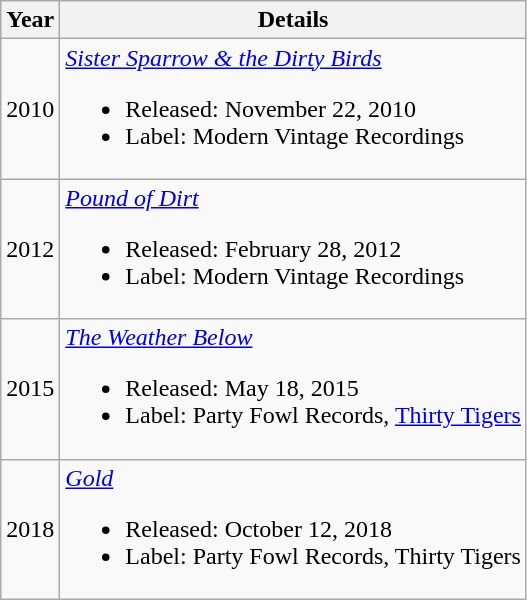<table class=wikitable style=text-align:center;>
<tr>
<th>Year</th>
<th>Details</th>
</tr>
<tr>
<td>2010</td>
<td align=left><em><a href='#'>Sister Sparrow & the Dirty Birds</a></em><br><ul><li>Released: November 22, 2010</li><li>Label: Modern Vintage Recordings</li></ul></td>
</tr>
<tr>
<td>2012</td>
<td align=left><em><a href='#'>Pound of Dirt</a></em><br><ul><li>Released: February 28, 2012</li><li>Label: Modern Vintage Recordings</li></ul></td>
</tr>
<tr>
<td>2015</td>
<td align=left><em><a href='#'>The Weather Below</a></em><br><ul><li>Released: May 18, 2015</li><li>Label: Party Fowl Records, <a href='#'>Thirty Tigers</a></li></ul></td>
</tr>
<tr>
<td>2018</td>
<td align=left><em><a href='#'>Gold</a></em><br><ul><li>Released: October 12, 2018</li><li>Label: Party Fowl Records, Thirty Tigers</li></ul></td>
</tr>
</table>
